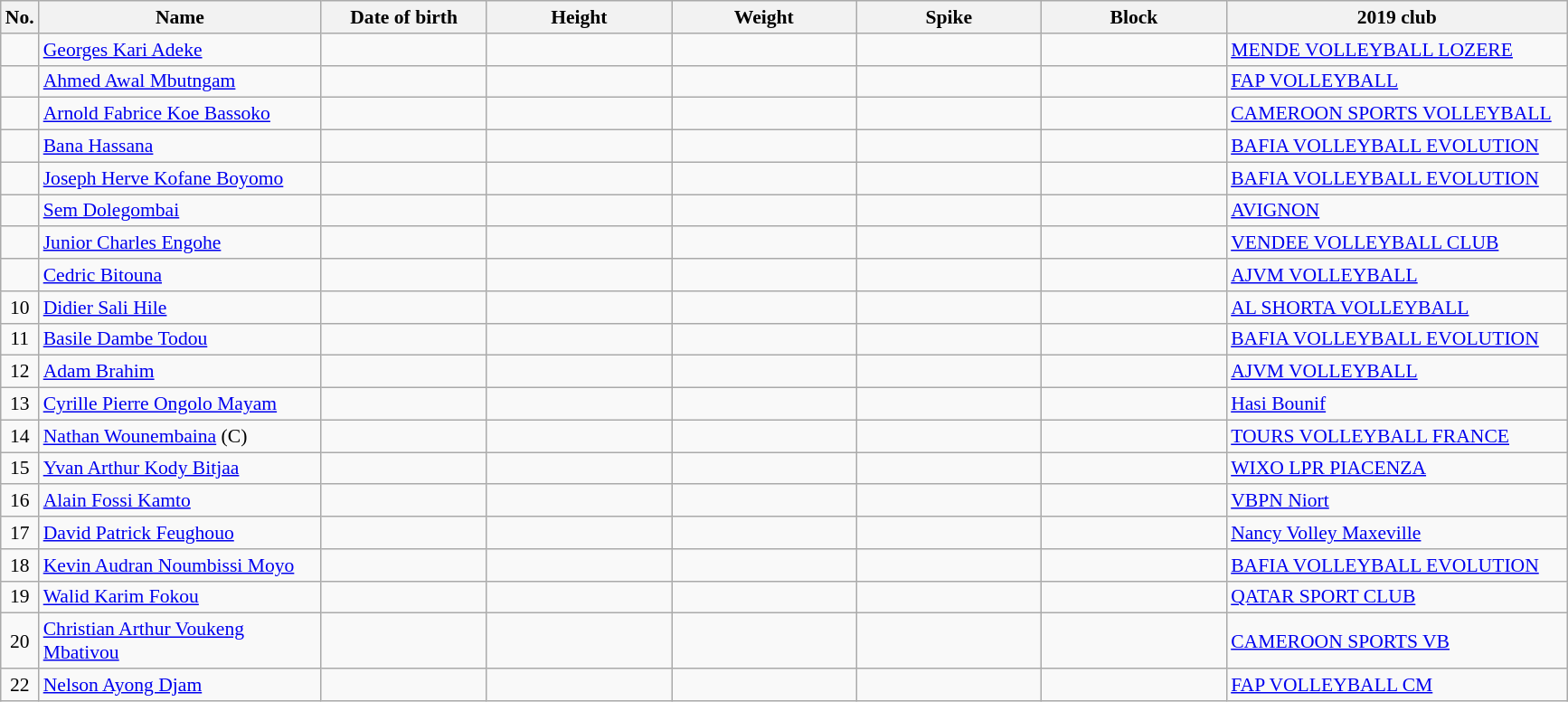<table class="wikitable sortable" style="font-size:90%; text-align:center;">
<tr>
<th>No.</th>
<th style="width:14em">Name</th>
<th style="width:8em">Date of birth</th>
<th style="width:9em">Height</th>
<th style="width:9em">Weight</th>
<th style="width:9em">Spike</th>
<th style="width:9em">Block</th>
<th style="width:17em">2019 club</th>
</tr>
<tr>
<td></td>
<td align=left><a href='#'>Georges Kari Adeke</a></td>
<td align=right></td>
<td></td>
<td></td>
<td></td>
<td></td>
<td align=left> <a href='#'>MENDE VOLLEYBALL LOZERE</a></td>
</tr>
<tr>
<td></td>
<td align=left><a href='#'>Ahmed Awal Mbutngam</a></td>
<td align=right></td>
<td></td>
<td></td>
<td></td>
<td></td>
<td align=left> <a href='#'>FAP VOLLEYBALL</a></td>
</tr>
<tr>
<td></td>
<td align=left><a href='#'>Arnold Fabrice Koe Bassoko</a></td>
<td align=right></td>
<td></td>
<td></td>
<td></td>
<td></td>
<td align=left> <a href='#'>CAMEROON SPORTS VOLLEYBALL</a></td>
</tr>
<tr>
<td></td>
<td align=left><a href='#'>Bana Hassana</a></td>
<td align=right></td>
<td></td>
<td></td>
<td></td>
<td></td>
<td align=left> <a href='#'>BAFIA VOLLEYBALL EVOLUTION</a></td>
</tr>
<tr>
<td></td>
<td align=left><a href='#'>Joseph Herve Kofane Boyomo</a></td>
<td align=right></td>
<td></td>
<td></td>
<td></td>
<td></td>
<td align=left> <a href='#'>BAFIA VOLLEYBALL EVOLUTION</a></td>
</tr>
<tr>
<td></td>
<td align=left><a href='#'>Sem Dolegombai</a></td>
<td align=right></td>
<td></td>
<td></td>
<td></td>
<td></td>
<td align=left> <a href='#'>AVIGNON</a></td>
</tr>
<tr>
<td></td>
<td align=left><a href='#'>Junior Charles Engohe</a></td>
<td align=right></td>
<td></td>
<td></td>
<td></td>
<td></td>
<td align=left> <a href='#'>VENDEE VOLLEYBALL CLUB</a></td>
</tr>
<tr>
<td></td>
<td align=left><a href='#'>Cedric Bitouna</a></td>
<td align=right></td>
<td></td>
<td></td>
<td></td>
<td></td>
<td align=left> <a href='#'>AJVM VOLLEYBALL</a></td>
</tr>
<tr>
<td>10</td>
<td align=left><a href='#'>Didier Sali Hile</a></td>
<td align=right></td>
<td></td>
<td></td>
<td></td>
<td></td>
<td align=left> <a href='#'>AL SHORTA VOLLEYBALL</a></td>
</tr>
<tr>
<td>11</td>
<td align=left><a href='#'>Basile Dambe Todou</a></td>
<td align=right></td>
<td></td>
<td></td>
<td></td>
<td></td>
<td align=left> <a href='#'>BAFIA VOLLEYBALL EVOLUTION</a></td>
</tr>
<tr>
<td>12</td>
<td align=left><a href='#'>Adam Brahim</a></td>
<td align=right></td>
<td></td>
<td></td>
<td></td>
<td></td>
<td align=left> <a href='#'>AJVM VOLLEYBALL</a></td>
</tr>
<tr>
<td>13</td>
<td align=left><a href='#'>Cyrille Pierre Ongolo Mayam</a></td>
<td align=right></td>
<td></td>
<td></td>
<td></td>
<td></td>
<td align=left> <a href='#'>Hasi Bounif</a></td>
</tr>
<tr>
<td>14</td>
<td align=left><a href='#'>Nathan Wounembaina</a> (C)</td>
<td align="right"></td>
<td></td>
<td></td>
<td></td>
<td></td>
<td align=left> <a href='#'>TOURS VOLLEYBALL FRANCE</a></td>
</tr>
<tr>
<td>15</td>
<td align=left><a href='#'>Yvan Arthur Kody Bitjaa</a></td>
<td align=right></td>
<td></td>
<td></td>
<td></td>
<td></td>
<td align=left> <a href='#'>WIXO LPR PIACENZA</a></td>
</tr>
<tr>
<td>16</td>
<td align=left><a href='#'>Alain Fossi Kamto</a></td>
<td align=right></td>
<td></td>
<td></td>
<td></td>
<td></td>
<td align=left> <a href='#'>VBPN Niort</a></td>
</tr>
<tr>
<td>17</td>
<td align=left><a href='#'>David Patrick Feughouo</a></td>
<td align=right></td>
<td></td>
<td></td>
<td></td>
<td></td>
<td align=left> <a href='#'>Nancy Volley Maxeville</a></td>
</tr>
<tr>
<td>18</td>
<td align=left><a href='#'>Kevin Audran Noumbissi Moyo</a></td>
<td align=right></td>
<td></td>
<td></td>
<td></td>
<td></td>
<td align=left> <a href='#'>BAFIA VOLLEYBALL EVOLUTION</a></td>
</tr>
<tr>
<td>19</td>
<td align=left><a href='#'>Walid Karim Fokou</a></td>
<td align=right></td>
<td></td>
<td></td>
<td></td>
<td></td>
<td align=left> <a href='#'>QATAR SPORT CLUB</a></td>
</tr>
<tr>
<td>20</td>
<td align=left><a href='#'>Christian Arthur Voukeng Mbativou</a></td>
<td align=right></td>
<td></td>
<td></td>
<td></td>
<td></td>
<td align=left> <a href='#'>CAMEROON SPORTS VB</a></td>
</tr>
<tr>
<td>22</td>
<td align=left><a href='#'>Nelson Ayong Djam</a></td>
<td align=right></td>
<td></td>
<td></td>
<td></td>
<td></td>
<td align=left> <a href='#'>FAP VOLLEYBALL CM</a></td>
</tr>
</table>
